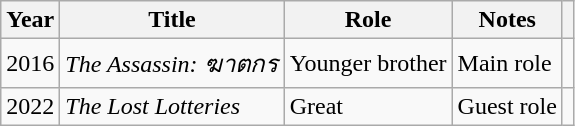<table class="wikitable sortable plainrowheaders">
<tr>
<th scope="col">Year</th>
<th scope="col">Title</th>
<th scope="col">Role</th>
<th scope="col" class="unsortable">Notes</th>
<th scope="col" class="unsortable"></th>
</tr>
<tr>
<td>2016</td>
<td><em>The Assassin: ฆาตกร</em></td>
<td>Younger brother</td>
<td>Main role</td>
<td style="text-align: center;"></td>
</tr>
<tr>
<td>2022</td>
<td><em>The Lost Lotteries</em></td>
<td>Great</td>
<td>Guest role</td>
<td style="text-align: center;"></td>
</tr>
</table>
